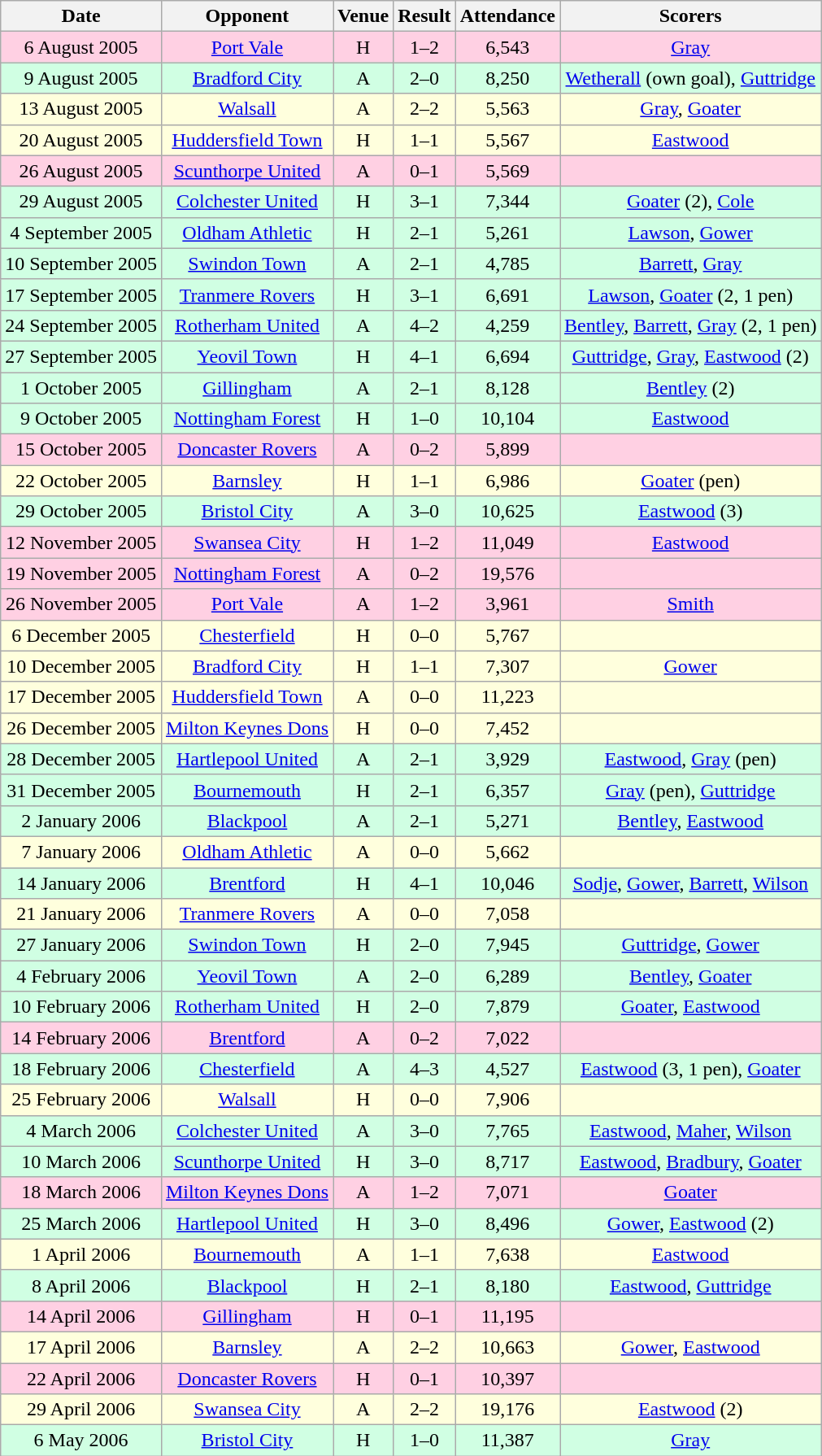<table class="wikitable sortable" style="font-size:100%; text-align:center">
<tr>
<th>Date</th>
<th>Opponent</th>
<th>Venue</th>
<th>Result</th>
<th>Attendance</th>
<th>Scorers</th>
</tr>
<tr style="background-color: #ffd0e3;">
<td>6 August 2005</td>
<td><a href='#'>Port Vale</a></td>
<td>H</td>
<td>1–2</td>
<td>6,543</td>
<td><a href='#'>Gray</a></td>
</tr>
<tr style="background-color: #d0ffe3;">
<td>9 August 2005</td>
<td><a href='#'>Bradford City</a></td>
<td>A</td>
<td>2–0</td>
<td>8,250</td>
<td><a href='#'>Wetherall</a> (own goal), <a href='#'>Guttridge</a></td>
</tr>
<tr style="background-color: #ffffdd;">
<td>13 August 2005</td>
<td><a href='#'>Walsall</a></td>
<td>A</td>
<td>2–2</td>
<td>5,563</td>
<td><a href='#'>Gray</a>, <a href='#'>Goater</a></td>
</tr>
<tr style="background-color: #ffffdd;">
<td>20 August 2005</td>
<td><a href='#'>Huddersfield Town</a></td>
<td>H</td>
<td>1–1</td>
<td>5,567</td>
<td><a href='#'>Eastwood</a></td>
</tr>
<tr style="background-color: #ffd0e3;">
<td>26 August 2005</td>
<td><a href='#'>Scunthorpe United</a></td>
<td>A</td>
<td>0–1</td>
<td>5,569</td>
<td></td>
</tr>
<tr style="background-color: #d0ffe3;">
<td>29 August 2005</td>
<td><a href='#'>Colchester United</a></td>
<td>H</td>
<td>3–1</td>
<td>7,344</td>
<td><a href='#'>Goater</a> (2), <a href='#'>Cole</a></td>
</tr>
<tr style="background-color: #d0ffe3;">
<td>4 September 2005</td>
<td><a href='#'>Oldham Athletic</a></td>
<td>H</td>
<td>2–1</td>
<td>5,261</td>
<td><a href='#'>Lawson</a>, <a href='#'>Gower</a></td>
</tr>
<tr style="background-color: #d0ffe3;">
<td>10 September 2005</td>
<td><a href='#'>Swindon Town</a></td>
<td>A</td>
<td>2–1</td>
<td>4,785</td>
<td><a href='#'>Barrett</a>, <a href='#'>Gray</a></td>
</tr>
<tr style="background-color: #d0ffe3;">
<td>17 September 2005</td>
<td><a href='#'>Tranmere Rovers</a></td>
<td>H</td>
<td>3–1</td>
<td>6,691</td>
<td><a href='#'>Lawson</a>, <a href='#'>Goater</a> (2, 1 pen)</td>
</tr>
<tr style="background-color: #d0ffe3;">
<td>24 September 2005</td>
<td><a href='#'>Rotherham United</a></td>
<td>A</td>
<td>4–2</td>
<td>4,259</td>
<td><a href='#'>Bentley</a>, <a href='#'>Barrett</a>, <a href='#'>Gray</a> (2, 1 pen)</td>
</tr>
<tr style="background-color: #d0ffe3;">
<td>27 September 2005</td>
<td><a href='#'>Yeovil Town</a></td>
<td>H</td>
<td>4–1</td>
<td>6,694</td>
<td><a href='#'>Guttridge</a>, <a href='#'>Gray</a>, <a href='#'>Eastwood</a> (2)</td>
</tr>
<tr style="background-color: #d0ffe3;">
<td>1 October 2005</td>
<td><a href='#'>Gillingham</a></td>
<td>A</td>
<td>2–1</td>
<td>8,128</td>
<td><a href='#'>Bentley</a> (2)</td>
</tr>
<tr style="background-color: #d0ffe3;">
<td>9 October 2005</td>
<td><a href='#'>Nottingham Forest</a></td>
<td>H</td>
<td>1–0</td>
<td>10,104</td>
<td><a href='#'>Eastwood</a></td>
</tr>
<tr style="background-color: #ffd0e3;">
<td>15 October 2005</td>
<td><a href='#'>Doncaster Rovers</a></td>
<td>A</td>
<td>0–2</td>
<td>5,899</td>
<td></td>
</tr>
<tr style="background-color: #ffffdd;">
<td>22 October 2005</td>
<td><a href='#'>Barnsley</a></td>
<td>H</td>
<td>1–1</td>
<td>6,986</td>
<td><a href='#'>Goater</a> (pen)</td>
</tr>
<tr style="background-color: #d0ffe3;">
<td>29 October 2005</td>
<td><a href='#'>Bristol City</a></td>
<td>A</td>
<td>3–0</td>
<td>10,625</td>
<td><a href='#'>Eastwood</a> (3)</td>
</tr>
<tr style="background-color: #ffd0e3;">
<td>12 November 2005</td>
<td><a href='#'>Swansea City</a></td>
<td>H</td>
<td>1–2</td>
<td>11,049</td>
<td><a href='#'>Eastwood</a></td>
</tr>
<tr style="background-color: #ffd0e3;">
<td>19 November 2005</td>
<td><a href='#'>Nottingham Forest</a></td>
<td>A</td>
<td>0–2</td>
<td>19,576</td>
<td></td>
</tr>
<tr style="background-color: #ffd0e3;">
<td>26 November 2005</td>
<td><a href='#'>Port Vale</a></td>
<td>A</td>
<td>1–2</td>
<td>3,961</td>
<td><a href='#'>Smith</a></td>
</tr>
<tr style="background-color: #ffffdd;">
<td>6 December 2005</td>
<td><a href='#'>Chesterfield</a></td>
<td>H</td>
<td>0–0</td>
<td>5,767</td>
<td></td>
</tr>
<tr style="background-color: #ffffdd;">
<td>10 December 2005</td>
<td><a href='#'>Bradford City</a></td>
<td>H</td>
<td>1–1</td>
<td>7,307</td>
<td><a href='#'>Gower</a></td>
</tr>
<tr style="background-color: #ffffdd;">
<td>17 December 2005</td>
<td><a href='#'>Huddersfield Town</a></td>
<td>A</td>
<td>0–0</td>
<td>11,223</td>
<td></td>
</tr>
<tr style="background-color: #ffffdd;">
<td>26 December 2005</td>
<td><a href='#'>Milton Keynes Dons</a></td>
<td>H</td>
<td>0–0</td>
<td>7,452</td>
<td></td>
</tr>
<tr style="background-color: #d0ffe3;">
<td>28 December 2005</td>
<td><a href='#'>Hartlepool United</a></td>
<td>A</td>
<td>2–1</td>
<td>3,929</td>
<td><a href='#'>Eastwood</a>, <a href='#'>Gray</a> (pen)</td>
</tr>
<tr style="background-color: #d0ffe3;">
<td>31 December 2005</td>
<td><a href='#'>Bournemouth</a></td>
<td>H</td>
<td>2–1</td>
<td>6,357</td>
<td><a href='#'>Gray</a> (pen), <a href='#'>Guttridge</a></td>
</tr>
<tr style="background-color: #d0ffe3;">
<td>2 January 2006</td>
<td><a href='#'>Blackpool</a></td>
<td>A</td>
<td>2–1</td>
<td>5,271</td>
<td><a href='#'>Bentley</a>, <a href='#'>Eastwood</a></td>
</tr>
<tr style="background-color: #ffffdd;">
<td>7 January 2006</td>
<td><a href='#'>Oldham Athletic</a></td>
<td>A</td>
<td>0–0</td>
<td>5,662</td>
<td></td>
</tr>
<tr style="background-color: #d0ffe3;">
<td>14 January 2006</td>
<td><a href='#'>Brentford</a></td>
<td>H</td>
<td>4–1</td>
<td>10,046</td>
<td><a href='#'>Sodje</a>, <a href='#'>Gower</a>, <a href='#'>Barrett</a>, <a href='#'>Wilson</a></td>
</tr>
<tr style="background-color: #ffffdd;">
<td>21 January 2006</td>
<td><a href='#'>Tranmere Rovers</a></td>
<td>A</td>
<td>0–0</td>
<td>7,058</td>
<td></td>
</tr>
<tr style="background-color: #d0ffe3;">
<td>27 January 2006</td>
<td><a href='#'>Swindon Town</a></td>
<td>H</td>
<td>2–0</td>
<td>7,945</td>
<td><a href='#'>Guttridge</a>, <a href='#'>Gower</a></td>
</tr>
<tr style="background-color: #d0ffe3;">
<td>4 February 2006</td>
<td><a href='#'>Yeovil Town</a></td>
<td>A</td>
<td>2–0</td>
<td>6,289</td>
<td><a href='#'>Bentley</a>, <a href='#'>Goater</a></td>
</tr>
<tr style="background-color: #d0ffe3;">
<td>10 February 2006</td>
<td><a href='#'>Rotherham United</a></td>
<td>H</td>
<td>2–0</td>
<td>7,879</td>
<td><a href='#'>Goater</a>, <a href='#'>Eastwood</a></td>
</tr>
<tr style="background-color: #ffd0e3;">
<td>14 February 2006</td>
<td><a href='#'>Brentford</a></td>
<td>A</td>
<td>0–2</td>
<td>7,022</td>
<td></td>
</tr>
<tr style="background-color: #d0ffe3;">
<td>18 February 2006</td>
<td><a href='#'>Chesterfield</a></td>
<td>A</td>
<td>4–3</td>
<td>4,527</td>
<td><a href='#'>Eastwood</a> (3, 1 pen), <a href='#'>Goater</a></td>
</tr>
<tr style="background-color: #ffffdd;">
<td>25 February 2006</td>
<td><a href='#'>Walsall</a></td>
<td>H</td>
<td>0–0</td>
<td>7,906</td>
<td></td>
</tr>
<tr style="background-color: #d0ffe3;">
<td>4 March 2006</td>
<td><a href='#'>Colchester United</a></td>
<td>A</td>
<td>3–0</td>
<td>7,765</td>
<td><a href='#'>Eastwood</a>, <a href='#'>Maher</a>, <a href='#'>Wilson</a></td>
</tr>
<tr style="background-color: #d0ffe3;">
<td>10 March 2006</td>
<td><a href='#'>Scunthorpe United</a></td>
<td>H</td>
<td>3–0</td>
<td>8,717</td>
<td><a href='#'>Eastwood</a>, <a href='#'>Bradbury</a>, <a href='#'>Goater</a></td>
</tr>
<tr style="background-color: #ffd0e3;">
<td>18 March 2006</td>
<td><a href='#'>Milton Keynes Dons</a></td>
<td>A</td>
<td>1–2</td>
<td>7,071</td>
<td><a href='#'>Goater</a></td>
</tr>
<tr style="background-color: #d0ffe3;">
<td>25 March 2006</td>
<td><a href='#'>Hartlepool United</a></td>
<td>H</td>
<td>3–0</td>
<td>8,496</td>
<td><a href='#'>Gower</a>, <a href='#'>Eastwood</a> (2)</td>
</tr>
<tr style="background-color: #ffffdd;">
<td>1 April 2006</td>
<td><a href='#'>Bournemouth</a></td>
<td>A</td>
<td>1–1</td>
<td>7,638</td>
<td><a href='#'>Eastwood</a></td>
</tr>
<tr style="background-color: #d0ffe3;">
<td>8 April 2006</td>
<td><a href='#'>Blackpool</a></td>
<td>H</td>
<td>2–1</td>
<td>8,180</td>
<td><a href='#'>Eastwood</a>, <a href='#'>Guttridge</a></td>
</tr>
<tr style="background-color: #ffd0e3;">
<td>14 April 2006</td>
<td><a href='#'>Gillingham</a></td>
<td>H</td>
<td>0–1</td>
<td>11,195</td>
<td></td>
</tr>
<tr style="background-color: #ffffdd;">
<td>17 April 2006</td>
<td><a href='#'>Barnsley</a></td>
<td>A</td>
<td>2–2</td>
<td>10,663</td>
<td><a href='#'>Gower</a>, <a href='#'>Eastwood</a></td>
</tr>
<tr style="background-color: #ffd0e3;">
<td>22 April 2006</td>
<td><a href='#'>Doncaster Rovers</a></td>
<td>H</td>
<td>0–1</td>
<td>10,397</td>
<td></td>
</tr>
<tr style="background-color: #ffffdd;">
<td>29 April 2006</td>
<td><a href='#'>Swansea City</a></td>
<td>A</td>
<td>2–2</td>
<td>19,176</td>
<td><a href='#'>Eastwood</a> (2)</td>
</tr>
<tr style="background-color: #d0ffe3;">
<td>6 May 2006</td>
<td><a href='#'>Bristol City</a></td>
<td>H</td>
<td>1–0</td>
<td>11,387</td>
<td><a href='#'>Gray</a></td>
</tr>
</table>
